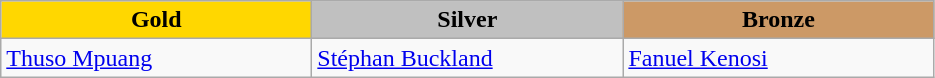<table class="wikitable" style="text-align:left">
<tr align="center">
<td width=200 bgcolor=gold><strong>Gold</strong></td>
<td width=200 bgcolor=silver><strong>Silver</strong></td>
<td width=200 bgcolor=CC9966><strong>Bronze</strong></td>
</tr>
<tr>
<td><a href='#'>Thuso Mpuang</a><br><em></em></td>
<td><a href='#'>Stéphan Buckland</a><br><em></em></td>
<td><a href='#'>Fanuel Kenosi</a><br><em></em></td>
</tr>
</table>
